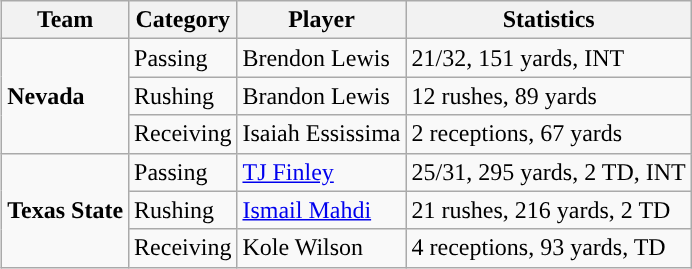<table class="wikitable" style="float: right;">
<tr>
<th>Team</th>
<th>Category</th>
<th>Player</th>
<th>Statistics</th>
</tr>
<tr>
<td rowspan=3><strong>Nevada</strong></td>
<td>Passing</td>
<td>Brendon Lewis</td>
<td>21/32, 151 yards, INT</td>
</tr>
<tr>
<td>Rushing</td>
<td>Brandon Lewis</td>
<td>12 rushes, 89 yards</td>
</tr>
<tr>
<td>Receiving</td>
<td>Isaiah Essissima</td>
<td>2 receptions, 67 yards</td>
</tr>
<tr>
<td rowspan=3><strong>Texas State</strong></td>
<td>Passing</td>
<td><a href='#'>TJ Finley</a></td>
<td>25/31, 295 yards, 2 TD, INT</td>
</tr>
<tr>
<td>Rushing</td>
<td><a href='#'>Ismail Mahdi</a></td>
<td>21 rushes, 216 yards, 2 TD</td>
</tr>
<tr>
<td>Receiving</td>
<td>Kole Wilson</td>
<td>4 receptions, 93 yards, TD</td>
</tr>
</table>
